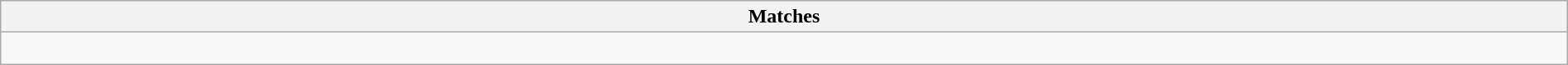<table class="wikitable collapsible collapsed" style="width:100%;">
<tr>
<th>Matches</th>
</tr>
<tr>
<td><br></td>
</tr>
</table>
